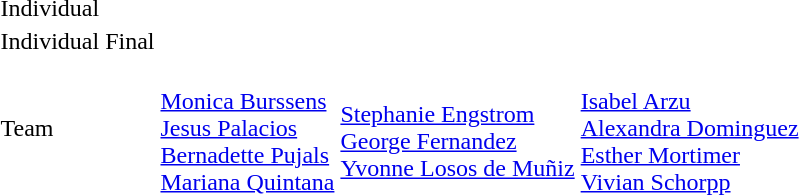<table>
<tr>
<td>Individual</td>
<td></td>
<td></td>
<td></td>
</tr>
<tr>
<td>Individual Final</td>
<td></td>
<td></td>
<td></td>
</tr>
<tr>
<td>Team</td>
<td><br><a href='#'>Monica Burssens</a><br><a href='#'>Jesus Palacios</a><br><a href='#'>Bernadette Pujals</a><br><a href='#'>Mariana Quintana</a></td>
<td><br><a href='#'>Stephanie Engstrom</a><br><a href='#'>George Fernandez</a><br><a href='#'>Yvonne Losos de Muñiz</a></td>
<td><br><a href='#'>Isabel Arzu</a><br><a href='#'>Alexandra Dominguez</a><br><a href='#'>Esther Mortimer</a><br><a href='#'>Vivian Schorpp</a></td>
</tr>
</table>
